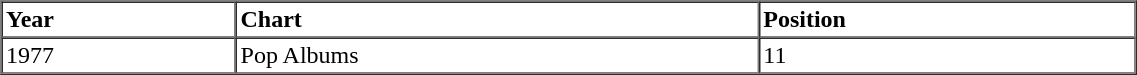<table border=1 cellspacing=0 cellpadding=2 width="60%">
<tr>
<th align="left">Year</th>
<th align="left">Chart</th>
<th align="left">Position</th>
</tr>
<tr>
<td align="left">1977</td>
<td align="left">Pop Albums</td>
<td align="left">11</td>
</tr>
<tr>
</tr>
</table>
